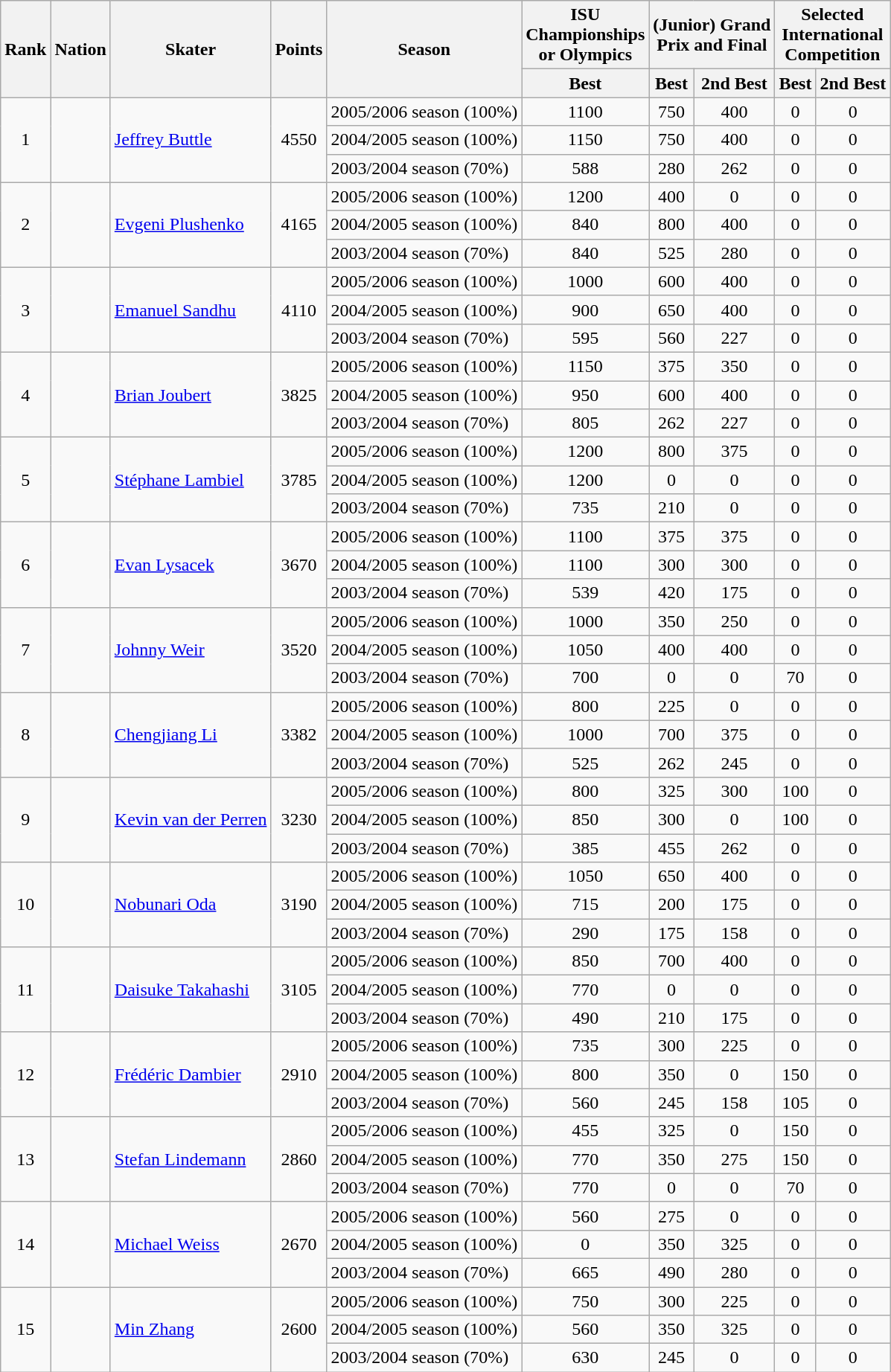<table class="wikitable sortable" style="text-align: center;">
<tr>
<th rowspan="2">Rank</th>
<th rowspan="2">Nation</th>
<th rowspan="2">Skater</th>
<th rowspan="2">Points</th>
<th rowspan="2">Season</th>
<th>ISU <br> Championships <br> or Olympics</th>
<th colspan="2">(Junior) Grand <br> Prix and Final</th>
<th colspan="2">Selected <br> International <br> Competition</th>
</tr>
<tr>
<th>Best</th>
<th>Best</th>
<th>2nd Best</th>
<th>Best</th>
<th>2nd Best</th>
</tr>
<tr>
<td rowspan="3">1</td>
<td rowspan="3" style="text-align: left;"></td>
<td rowspan="3" style="text-align: left;"><a href='#'>Jeffrey Buttle</a></td>
<td rowspan="3">4550</td>
<td style="text-align: left;">2005/2006 season (100%)</td>
<td>1100</td>
<td>750</td>
<td>400</td>
<td>0</td>
<td>0</td>
</tr>
<tr>
<td style="text-align: left;">2004/2005 season (100%)</td>
<td>1150</td>
<td>750</td>
<td>400</td>
<td>0</td>
<td>0</td>
</tr>
<tr>
<td style="text-align: left;">2003/2004 season (70%)</td>
<td>588</td>
<td>280</td>
<td>262</td>
<td>0</td>
<td>0</td>
</tr>
<tr>
<td rowspan="3">2</td>
<td rowspan="3" style="text-align: left;"></td>
<td rowspan="3" style="text-align: left;"><a href='#'>Evgeni Plushenko</a></td>
<td rowspan="3">4165</td>
<td style="text-align: left;">2005/2006 season (100%)</td>
<td>1200</td>
<td>400</td>
<td>0</td>
<td>0</td>
<td>0</td>
</tr>
<tr>
<td style="text-align: left;">2004/2005 season (100%)</td>
<td>840</td>
<td>800</td>
<td>400</td>
<td>0</td>
<td>0</td>
</tr>
<tr>
<td style="text-align: left;">2003/2004 season (70%)</td>
<td>840</td>
<td>525</td>
<td>280</td>
<td>0</td>
<td>0</td>
</tr>
<tr>
<td rowspan="3">3</td>
<td rowspan="3" style="text-align: left;"></td>
<td rowspan="3" style="text-align: left;"><a href='#'>Emanuel Sandhu</a></td>
<td rowspan="3">4110</td>
<td style="text-align: left;">2005/2006 season (100%)</td>
<td>1000</td>
<td>600</td>
<td>400</td>
<td>0</td>
<td>0</td>
</tr>
<tr>
<td style="text-align: left;">2004/2005 season (100%)</td>
<td>900</td>
<td>650</td>
<td>400</td>
<td>0</td>
<td>0</td>
</tr>
<tr>
<td style="text-align: left;">2003/2004 season (70%)</td>
<td>595</td>
<td>560</td>
<td>227</td>
<td>0</td>
<td>0</td>
</tr>
<tr>
<td rowspan="3">4</td>
<td rowspan="3" style="text-align: left;"></td>
<td rowspan="3" style="text-align: left;"><a href='#'>Brian Joubert</a></td>
<td rowspan="3">3825</td>
<td style="text-align: left;">2005/2006 season (100%)</td>
<td>1150</td>
<td>375</td>
<td>350</td>
<td>0</td>
<td>0</td>
</tr>
<tr>
<td style="text-align: left;">2004/2005 season (100%)</td>
<td>950</td>
<td>600</td>
<td>400</td>
<td>0</td>
<td>0</td>
</tr>
<tr>
<td style="text-align: left;">2003/2004 season (70%)</td>
<td>805</td>
<td>262</td>
<td>227</td>
<td>0</td>
<td>0</td>
</tr>
<tr>
<td rowspan="3">5</td>
<td rowspan="3" style="text-align: left;"></td>
<td rowspan="3" style="text-align: left;"><a href='#'>Stéphane Lambiel</a></td>
<td rowspan="3">3785</td>
<td style="text-align: left;">2005/2006 season (100%)</td>
<td>1200</td>
<td>800</td>
<td>375</td>
<td>0</td>
<td>0</td>
</tr>
<tr>
<td style="text-align: left;">2004/2005 season (100%)</td>
<td>1200</td>
<td>0</td>
<td>0</td>
<td>0</td>
<td>0</td>
</tr>
<tr>
<td style="text-align: left;">2003/2004 season (70%)</td>
<td>735</td>
<td>210</td>
<td>0</td>
<td>0</td>
<td>0</td>
</tr>
<tr>
<td rowspan="3">6</td>
<td rowspan="3" style="text-align: left;"></td>
<td rowspan="3" style="text-align: left;"><a href='#'>Evan Lysacek</a></td>
<td rowspan="3">3670</td>
<td style="text-align: left;">2005/2006 season (100%)</td>
<td>1100</td>
<td>375</td>
<td>375</td>
<td>0</td>
<td>0</td>
</tr>
<tr>
<td style="text-align: left;">2004/2005 season (100%)</td>
<td>1100</td>
<td>300</td>
<td>300</td>
<td>0</td>
<td>0</td>
</tr>
<tr>
<td style="text-align: left;">2003/2004 season (70%)</td>
<td>539</td>
<td>420</td>
<td>175</td>
<td>0</td>
<td>0</td>
</tr>
<tr>
<td rowspan="3">7</td>
<td rowspan="3" style="text-align: left;"></td>
<td rowspan="3" style="text-align: left;"><a href='#'>Johnny Weir</a></td>
<td rowspan="3">3520</td>
<td style="text-align: left;">2005/2006 season (100%)</td>
<td>1000</td>
<td>350</td>
<td>250</td>
<td>0</td>
<td>0</td>
</tr>
<tr>
<td style="text-align: left;">2004/2005 season (100%)</td>
<td>1050</td>
<td>400</td>
<td>400</td>
<td>0</td>
<td>0</td>
</tr>
<tr>
<td style="text-align: left;">2003/2004 season (70%)</td>
<td>700</td>
<td>0</td>
<td>0</td>
<td>70</td>
<td>0</td>
</tr>
<tr>
<td rowspan="3">8</td>
<td rowspan="3" style="text-align: left;"></td>
<td rowspan="3" style="text-align: left;"><a href='#'>Chengjiang Li</a></td>
<td rowspan="3">3382</td>
<td style="text-align: left;">2005/2006 season (100%)</td>
<td>800</td>
<td>225</td>
<td>0</td>
<td>0</td>
<td>0</td>
</tr>
<tr>
<td style="text-align: left;">2004/2005 season (100%)</td>
<td>1000</td>
<td>700</td>
<td>375</td>
<td>0</td>
<td>0</td>
</tr>
<tr>
<td style="text-align: left;">2003/2004 season (70%)</td>
<td>525</td>
<td>262</td>
<td>245</td>
<td>0</td>
<td>0</td>
</tr>
<tr>
<td rowspan="3">9</td>
<td rowspan="3" style="text-align: left;"></td>
<td rowspan="3" style="text-align: left;"><a href='#'>Kevin van der Perren</a></td>
<td rowspan="3">3230</td>
<td style="text-align: left;">2005/2006 season (100%)</td>
<td>800</td>
<td>325</td>
<td>300</td>
<td>100</td>
<td>0</td>
</tr>
<tr>
<td style="text-align: left;">2004/2005 season (100%)</td>
<td>850</td>
<td>300</td>
<td>0</td>
<td>100</td>
<td>0</td>
</tr>
<tr>
<td style="text-align: left;">2003/2004 season (70%)</td>
<td>385</td>
<td>455</td>
<td>262</td>
<td>0</td>
<td>0</td>
</tr>
<tr>
<td rowspan="3">10</td>
<td rowspan="3" style="text-align: left;"></td>
<td rowspan="3" style="text-align: left;"><a href='#'>Nobunari Oda</a></td>
<td rowspan="3">3190</td>
<td style="text-align: left;">2005/2006 season (100%)</td>
<td>1050</td>
<td>650</td>
<td>400</td>
<td>0</td>
<td>0</td>
</tr>
<tr>
<td style="text-align: left;">2004/2005 season (100%)</td>
<td>715</td>
<td>200</td>
<td>175</td>
<td>0</td>
<td>0</td>
</tr>
<tr>
<td style="text-align: left;">2003/2004 season (70%)</td>
<td>290</td>
<td>175</td>
<td>158</td>
<td>0</td>
<td>0</td>
</tr>
<tr>
<td rowspan="3">11</td>
<td rowspan="3" style="text-align: left;"></td>
<td rowspan="3" style="text-align: left;"><a href='#'>Daisuke Takahashi</a></td>
<td rowspan="3">3105</td>
<td style="text-align: left;">2005/2006 season (100%)</td>
<td>850</td>
<td>700</td>
<td>400</td>
<td>0</td>
<td>0</td>
</tr>
<tr>
<td style="text-align: left;">2004/2005 season (100%)</td>
<td>770</td>
<td>0</td>
<td>0</td>
<td>0</td>
<td>0</td>
</tr>
<tr>
<td style="text-align: left;">2003/2004 season (70%)</td>
<td>490</td>
<td>210</td>
<td>175</td>
<td>0</td>
<td>0</td>
</tr>
<tr>
<td rowspan="3">12</td>
<td rowspan="3" style="text-align: left;"></td>
<td rowspan="3" style="text-align: left;"><a href='#'>Frédéric Dambier</a></td>
<td rowspan="3">2910</td>
<td style="text-align: left;">2005/2006 season (100%)</td>
<td>735</td>
<td>300</td>
<td>225</td>
<td>0</td>
<td>0</td>
</tr>
<tr>
<td style="text-align: left;">2004/2005 season (100%)</td>
<td>800</td>
<td>350</td>
<td>0</td>
<td>150</td>
<td>0</td>
</tr>
<tr>
<td style="text-align: left;">2003/2004 season (70%)</td>
<td>560</td>
<td>245</td>
<td>158</td>
<td>105</td>
<td>0</td>
</tr>
<tr>
<td rowspan="3">13</td>
<td rowspan="3" style="text-align: left;"></td>
<td rowspan="3" style="text-align: left;"><a href='#'>Stefan Lindemann</a></td>
<td rowspan="3">2860</td>
<td style="text-align: left;">2005/2006 season (100%)</td>
<td>455</td>
<td>325</td>
<td>0</td>
<td>150</td>
<td>0</td>
</tr>
<tr>
<td style="text-align: left;">2004/2005 season (100%)</td>
<td>770</td>
<td>350</td>
<td>275</td>
<td>150</td>
<td>0</td>
</tr>
<tr>
<td style="text-align: left;">2003/2004 season (70%)</td>
<td>770</td>
<td>0</td>
<td>0</td>
<td>70</td>
<td>0</td>
</tr>
<tr>
<td rowspan="3">14</td>
<td rowspan="3" style="text-align: left;"></td>
<td rowspan="3" style="text-align: left;"><a href='#'>Michael Weiss</a></td>
<td rowspan="3">2670</td>
<td style="text-align: left;">2005/2006 season (100%)</td>
<td>560</td>
<td>275</td>
<td>0</td>
<td>0</td>
<td>0</td>
</tr>
<tr>
<td style="text-align: left;">2004/2005 season (100%)</td>
<td>0</td>
<td>350</td>
<td>325</td>
<td>0</td>
<td>0</td>
</tr>
<tr>
<td style="text-align: left;">2003/2004 season (70%)</td>
<td>665</td>
<td>490</td>
<td>280</td>
<td>0</td>
<td>0</td>
</tr>
<tr>
<td rowspan="3">15</td>
<td rowspan="3" style="text-align: left;"></td>
<td rowspan="3" style="text-align: left;"><a href='#'>Min Zhang</a></td>
<td rowspan="3">2600</td>
<td style="text-align: left;">2005/2006 season (100%)</td>
<td>750</td>
<td>300</td>
<td>225</td>
<td>0</td>
<td>0</td>
</tr>
<tr>
<td style="text-align: left;">2004/2005 season (100%)</td>
<td>560</td>
<td>350</td>
<td>325</td>
<td>0</td>
<td>0</td>
</tr>
<tr>
<td style="text-align: left;">2003/2004 season (70%)</td>
<td>630</td>
<td>245</td>
<td>0</td>
<td>0</td>
<td>0</td>
</tr>
</table>
